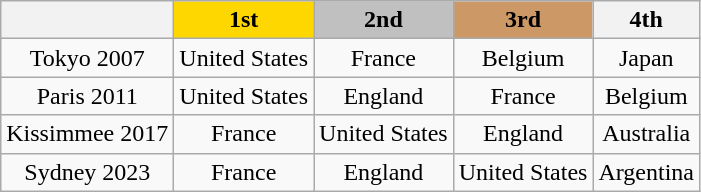<table class="wikitable">
<tr>
<th></th>
<th scope="row" style="background-color: gold"><strong>1st</strong></th>
<th scope="row" style="background-color: silver">2nd</th>
<th scope="row" style="background-color: #cc9966">3rd</th>
<th>4th</th>
</tr>
<tr>
<td align="center">Tokyo 2007</td>
<td align="center"> United States</td>
<td align="center"> France</td>
<td align="center"> Belgium</td>
<td align="center"> Japan</td>
</tr>
<tr>
<td align="center">Paris 2011</td>
<td align="center"> United States</td>
<td align="center"> England</td>
<td align="center"> France</td>
<td align="center"> Belgium</td>
</tr>
<tr>
<td align="center">Kissimmee 2017</td>
<td align="center"> France</td>
<td align="center"> United States</td>
<td align="center"> England</td>
<td align="center"> Australia</td>
</tr>
<tr>
<td align="center">Sydney 2023</td>
<td align="center"> France</td>
<td align="center"> England</td>
<td align="center"> United States</td>
<td align="center"> Argentina</td>
</tr>
</table>
